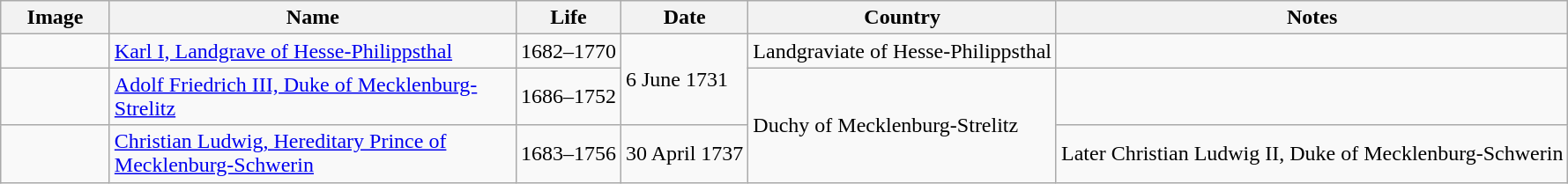<table class="wikitable">
<tr>
<th style="width: 75px;">Image</th>
<th style="width: 300px;">Name</th>
<th>Life</th>
<th>Date</th>
<th>Country</th>
<th>Notes</th>
</tr>
<tr>
<td></td>
<td><a href='#'>Karl I, Landgrave of Hesse-Philippsthal</a></td>
<td>1682–1770</td>
<td rowspan="2">6 June 1731</td>
<td> Landgraviate of Hesse-Philippsthal</td>
<td></td>
</tr>
<tr>
<td></td>
<td><a href='#'>Adolf Friedrich III, Duke of Mecklenburg-Strelitz</a></td>
<td>1686–1752</td>
<td rowspan="2"> Duchy of Mecklenburg-Strelitz</td>
<td></td>
</tr>
<tr>
<td></td>
<td><a href='#'>Christian Ludwig, Hereditary Prince of Mecklenburg-Schwerin</a></td>
<td>1683–1756</td>
<td>30 April 1737</td>
<td>Later Christian Ludwig II, Duke of Mecklenburg-Schwerin</td>
</tr>
</table>
